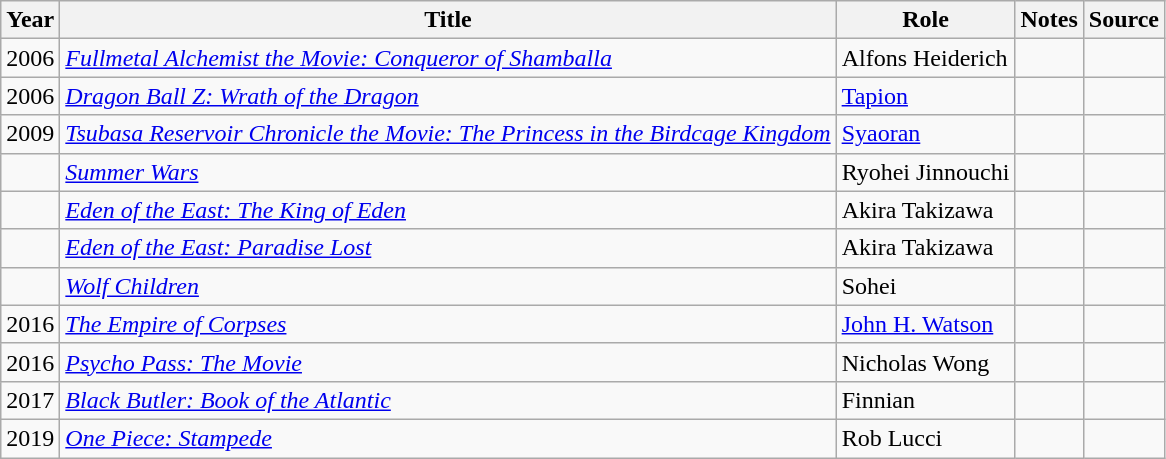<table class="wikitable sortable plainrowheaders">
<tr>
<th>Year</th>
<th>Title</th>
<th>Role</th>
<th class="unsortable">Notes</th>
<th class="unsortable">Source</th>
</tr>
<tr>
<td>2006</td>
<td><em><a href='#'>Fullmetal Alchemist the Movie: Conqueror of Shamballa</a></em></td>
<td>Alfons Heiderich</td>
<td></td>
<td></td>
</tr>
<tr>
<td>2006</td>
<td><em><a href='#'>Dragon Ball Z: Wrath of the Dragon</a></em></td>
<td><a href='#'>Tapion</a></td>
<td></td>
<td></td>
</tr>
<tr>
<td>2009</td>
<td><em><a href='#'>Tsubasa Reservoir Chronicle the Movie: The Princess in the Birdcage Kingdom</a></em></td>
<td><a href='#'>Syaoran</a></td>
<td></td>
<td></td>
</tr>
<tr>
<td></td>
<td><em><a href='#'>Summer Wars</a></em></td>
<td>Ryohei Jinnouchi</td>
<td></td>
<td></td>
</tr>
<tr>
<td></td>
<td><em><a href='#'>Eden of the East: The King of Eden</a></em></td>
<td>Akira Takizawa</td>
<td></td>
<td></td>
</tr>
<tr>
<td></td>
<td><em><a href='#'>Eden of the East: Paradise Lost</a></em></td>
<td>Akira Takizawa</td>
<td></td>
<td></td>
</tr>
<tr>
<td></td>
<td><em><a href='#'>Wolf Children</a></em></td>
<td>Sohei</td>
<td></td>
<td></td>
</tr>
<tr>
<td>2016</td>
<td><em><a href='#'>The Empire of Corpses</a></em></td>
<td><a href='#'>John H. Watson</a></td>
<td></td>
<td></td>
</tr>
<tr>
<td>2016</td>
<td><a href='#'><em>Psycho Pass: The Movie</em></a></td>
<td>Nicholas Wong</td>
<td></td>
<td></td>
</tr>
<tr>
<td>2017</td>
<td><em><a href='#'>Black Butler: Book of the Atlantic</a></em></td>
<td>Finnian</td>
<td></td>
<td></td>
</tr>
<tr>
<td>2019</td>
<td><em><a href='#'>One Piece: Stampede</a></em></td>
<td>Rob Lucci</td>
<td></td>
<td></td>
</tr>
</table>
